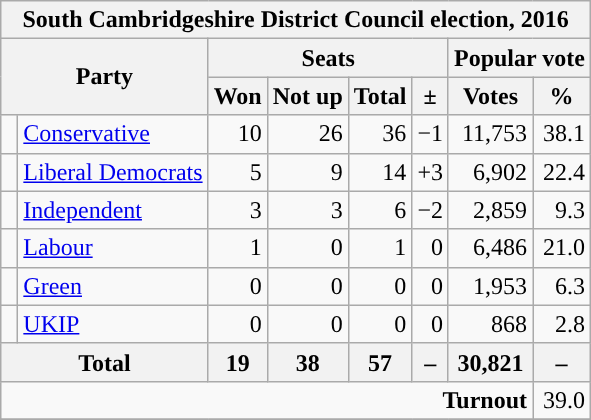<table class="wikitable">
<tr>
<th colspan="8"><strong>South Cambridgeshire District Council election, 2016</strong></th>
</tr>
<tr>
<th rowspan="2" colspan="2">Party</th>
<th colspan="4">Seats</th>
<th colspan="2">Popular vote</th>
</tr>
<tr>
<th>Won</th>
<th>Not up</th>
<th>Total</th>
<th>±</th>
<th>Votes</th>
<th>%</th>
</tr>
<tr>
<td style="background-color: "> </td>
<td><a href='#'>Conservative</a></td>
<td align=right>10</td>
<td align=right>26</td>
<td align=right>36</td>
<td align=right>−1</td>
<td align=right>11,753</td>
<td align=right>38.1</td>
</tr>
<tr>
<td style="background-color: "> </td>
<td><a href='#'>Liberal Democrats</a></td>
<td align=right>5</td>
<td align=right>9</td>
<td align=right>14</td>
<td align=right>+3</td>
<td align=right>6,902</td>
<td align=right>22.4</td>
</tr>
<tr>
<td style="background-color: "> </td>
<td><a href='#'>Independent</a></td>
<td align=right>3</td>
<td align=right>3</td>
<td align=right>6</td>
<td align=right>−2</td>
<td align=right>2,859</td>
<td align=right>9.3</td>
</tr>
<tr>
<td style="background-color: "> </td>
<td><a href='#'>Labour</a></td>
<td align=right>1</td>
<td align=right>0</td>
<td align=right>1</td>
<td align=right>0</td>
<td align=right>6,486</td>
<td align=right>21.0</td>
</tr>
<tr>
<td style="background-color: "> </td>
<td><a href='#'>Green</a></td>
<td align=right>0</td>
<td align=right>0</td>
<td align=right>0</td>
<td align=right>0</td>
<td align=right>1,953</td>
<td align=right>6.3</td>
</tr>
<tr>
<td style="background-color: "> </td>
<td><a href='#'>UKIP</a></td>
<td align=right>0</td>
<td align=right>0</td>
<td align=right>0</td>
<td align=right>0</td>
<td align=right>868</td>
<td align=right>2.8</td>
</tr>
<tr>
<th colspan="2">Total</th>
<th align=right>19</th>
<th align=right>38</th>
<th align=right>57</th>
<th align=right>–</th>
<th align=right>30,821</th>
<th align=right>–</th>
</tr>
<tr>
<td colspan="7" align=right><strong>Turnout</strong></td>
<td align=right>39.0</td>
</tr>
<tr>
</tr>
</table>
